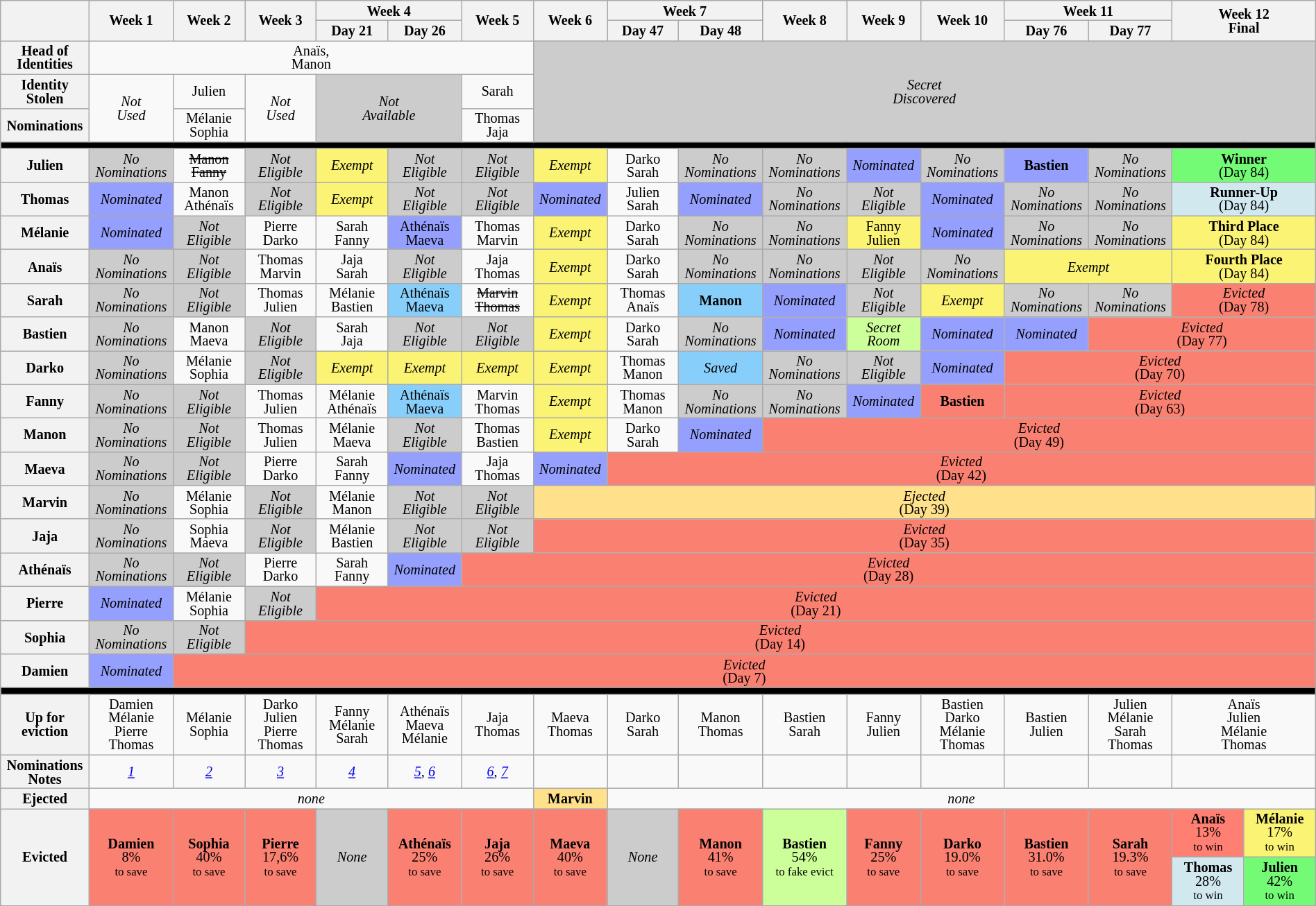<table class="wikitable" style="text-align:center; width:100%; font-size:84%; line-height:13px;">
<tr>
<th rowspan="2" style="width:5%"></th>
<th rowspan="2" style="width:5%">Week 1</th>
<th rowspan="2" style="width:5%">Week 2</th>
<th rowspan="2" style="width:5%">Week 3</th>
<th colspan="2" style="width:5%">Week 4</th>
<th rowspan="2" style="width:5%">Week 5</th>
<th rowspan="2" style="width:5%">Week 6</th>
<th colspan="2" style="width:5%">Week 7</th>
<th rowspan="2" style="width:5%">Week 8</th>
<th rowspan="2" style="width:5%">Week 9</th>
<th rowspan="2" style="width:5%">Week 10</th>
<th colspan="2" style="width:5%">Week 11</th>
<th rowspan="2" colspan="2" style="width:10%">Week 12<br>Final</th>
</tr>
<tr>
<th style="width:5%">Day 21</th>
<th style="width:5%">Day 26</th>
<th style="width:5%">Day 47</th>
<th style="width:5%">Day 48</th>
<th style="width:5%">Day 76</th>
<th style="width:5%">Day 77</th>
</tr>
<tr>
<th>Head of<br>Identities</th>
<td colspan="6">Anaïs,<br>Manon</td>
<td rowspan="3" colspan="10" style="background:#CCCCCC;"><em>Secret<br>Discovered</em></td>
</tr>
<tr>
<th>Identity<br>Stolen</th>
<td rowspan="2"><em>Not<br>Used</em></td>
<td>Julien</td>
<td rowspan="2"><em>Not<br>Used</em></td>
<td colspan="2" rowspan="2" style="background:#CCCCCC; text-align:center"><em>Not<br>Available</em></td>
<td>Sarah</td>
</tr>
<tr>
<th>Nominations</th>
<td>Mélanie<br>Sophia</td>
<td>Thomas<br>Jaja</td>
</tr>
<tr>
<td colspan="17" style="background-color: black;"></td>
</tr>
<tr>
<th>Julien</th>
<td style="background:#CCCCCC; text-align:center"><em>No<br>Nominations</em></td>
<td><s>Manon<br>Fanny</s></td>
<td style="background:#CCCCCC; text-align:center"><em>Not<br>Eligible</em></td>
<td style="background:#FBF373; text-align:center"><em>Exempt</em></td>
<td style="background:#CCCCCC; text-align:center"><em>Not<br>Eligible</em></td>
<td style="background:#CCCCCC; text-align:center"><em>Not<br>Eligible</em></td>
<td style="background:#FBF373; text-align:center"><em>Exempt</em></td>
<td>Darko<br>Sarah</td>
<td style="background:#CCCCCC; text-align:center"><em>No<br>Nominations</em></td>
<td style="background:#CCCCCC; text-align:center"><em>No<br>Nominations</em></td>
<td style="background:#959ffd; text-align:center"><em>Nominated</em></td>
<td style="background:#CCCCCC; text-align:center"><em>No<br>Nominations</em></td>
<td style="background:#959ffd; text-align:center"><strong>Bastien</strong></td>
<td style="background:#CCCCCC; text-align:center"><em>No<br>Nominations</em></td>
<td colspan="2" style="background:#73FB76; text-align:center"><strong>Winner</strong><br>(Day 84)</td>
</tr>
<tr>
<th>Thomas</th>
<td style="background:#959ffd; text-align:center"><em>Nominated</em></td>
<td>Manon<br>Athénaïs</td>
<td style="background:#CCCCCC; text-align:center"><em>Not<br>Eligible</em></td>
<td style="background:#FBF373; text-align:center"><em>Exempt</em></td>
<td style="background:#CCCCCC; text-align:center"><em>Not<br>Eligible</em></td>
<td style="background:#CCCCCC; text-align:center"><em>Not<br>Eligible</em></td>
<td style="background:#959ffd; text-align:center"><em>Nominated</em></td>
<td>Julien<br>Sarah</td>
<td style="background:#959ffd; text-align:center"><em>Nominated</em></td>
<td style="background:#CCCCCC; text-align:center"><em>No<br>Nominations</em></td>
<td style="background:#CCCCCC; text-align:center"><em>Not<br>Eligible</em></td>
<td style="background:#959ffd; text-align:center"><em>Nominated</em></td>
<td style="background:#CCCCCC; text-align:center"><em>No<br>Nominations</em></td>
<td style="background:#CCCCCC; text-align:center"><em>No<br>Nominations</em></td>
<td colspan="2" style="background:#D1E8EF; text-align:center"><strong>Runner-Up</strong><br>(Day 84)</td>
</tr>
<tr>
<th>Mélanie</th>
<td style="background:#959ffd; text-align:center"><em>Nominated</em></td>
<td style="background:#CCCCCC; text-align:center"><em>Not<br>Eligible</em></td>
<td>Pierre<br>Darko</td>
<td>Sarah<br>Fanny</td>
<td style="background:#959ffd; text-align:center">Athénaïs<br>Maeva</td>
<td>Thomas<br>Marvin</td>
<td style="background:#FBF373; text-align:center"><em>Exempt</em></td>
<td>Darko<br>Sarah</td>
<td style="background:#CCCCCC; text-align:center"><em>No<br>Nominations</em></td>
<td style="background:#CCCCCC; text-align:center"><em>No<br>Nominations</em></td>
<td style="background:#FBF373;">Fanny<br>Julien</td>
<td style="background:#959ffd; text-align:center"><em>Nominated</em></td>
<td style="background:#CCCCCC; text-align:center"><em>No<br>Nominations</em></td>
<td style="background:#CCCCCC; text-align:center"><em>No<br>Nominations</em></td>
<td colspan="2" style="background:#FBF373; text-align:center"><strong>Third Place</strong><br>(Day 84)</td>
</tr>
<tr>
<th>Anaïs</th>
<td style="background:#CCCCCC; text-align:center"><em>No<br>Nominations</em></td>
<td style="background:#CCCCCC; text-align:center"><em>Not<br>Eligible</em></td>
<td>Thomas<br>Marvin</td>
<td>Jaja<br>Sarah</td>
<td style="background:#CCCCCC; text-align:center"><em>Not<br>Eligible</em></td>
<td>Jaja<br>Thomas</td>
<td style="background:#FBF373; text-align:center"><em>Exempt</em></td>
<td>Darko<br>Sarah</td>
<td style="background:#CCCCCC; text-align:center"><em>No<br>Nominations</em></td>
<td style="background:#CCCCCC; text-align:center"><em>No<br>Nominations</em></td>
<td style="background:#CCCCCC; text-align:center"><em>Not<br>Eligible</em></td>
<td style="background:#CCCCCC; text-align:center"><em>No<br>Nominations</em></td>
<td colspan="2" style="background:#FBF373; text-align:center"><em>Exempt</em></td>
<td colspan="2" style="background:#FBF373; text-align:center"><strong>Fourth Place</strong><br>(Day 84)</td>
</tr>
<tr>
<th>Sarah</th>
<td style="background:#CCCCCC; text-align:center"><em>No<br>Nominations</em></td>
<td style="background:#CCCCCC; text-align:center"><em>Not<br>Eligible</em></td>
<td>Thomas<br>Julien</td>
<td>Mélanie<br>Bastien</td>
<td bgcolor=#87CEFA text-align:center">Athénaïs<br>Maeva</td>
<td><s>Marvin<br>Thomas</s></td>
<td style="background:#FBF373; text-align:center"><em>Exempt</em></td>
<td>Thomas<br>Anaïs</td>
<td style="background:#87CEFA; text-align:center"><strong>Manon</strong></td>
<td style="background:#959ffd; text-align:center"><em>Nominated</em></td>
<td style="background:#CCCCCC; text-align:center"><em>Not<br>Eligible</em></td>
<td style="background:#FBF373; text-align:center"><em>Exempt</em></td>
<td style="background:#CCCCCC; text-align:center"><em>No<br>Nominations</em></td>
<td style="background:#CCCCCC; text-align:center"><em>No<br>Nominations</em></td>
<td colspan="2" style="background:#fa8072"><em>Evicted</em><br>(Day 78)</td>
</tr>
<tr>
<th>Bastien</th>
<td style="background:#CCCCCC; text-align:center"><em>No<br>Nominations</em></td>
<td>Manon<br>Maeva</td>
<td style="background:#CCCCCC; text-align:center"><em>Not<br>Eligible</em></td>
<td>Sarah<br>Jaja</td>
<td style="background:#CCCCCC; text-align:center"><em>Not<br>Eligible</em></td>
<td style="background:#CCCCCC; text-align:center"><em>Not<br>Eligible</em></td>
<td style="background:#FBF373; text-align:center"><em>Exempt</em></td>
<td>Darko<br>Sarah</td>
<td style="background:#CCCCCC; text-align:center"><em>No<br>Nominations</em></td>
<td style="background:#959ffd; text-align:center"><em>Nominated</em></td>
<td style="background:#CCFF99"><em>Secret<br>Room</em></td>
<td style="background:#959ffd; text-align:center"><em>Nominated</em></td>
<td style="background:#959ffd; text-align:center"><em>Nominated</em></td>
<td colspan="3" style="background:#fa8072"><em>Evicted</em><br>(Day 77)</td>
</tr>
<tr>
<th>Darko</th>
<td style="background:#CCCCCC; text-align:center"><em>No<br>Nominations</em></td>
<td>Mélanie<br>Sophia</td>
<td style="background:#CCCCCC; text-align:center"><em>Not<br>Eligible</em></td>
<td style="background:#FBF373; text-align:center"><em>Exempt</em></td>
<td style="background:#FBF373; text-align:center"><em>Exempt</em></td>
<td style="background:#FBF373; text-align:center"><em>Exempt</em></td>
<td style="background:#FBF373; text-align:center"><em>Exempt</em></td>
<td>Thomas<br>Manon</td>
<td style="background:#87CEFA; text-align:center"><em>Saved</em></td>
<td style="background:#CCCCCC; text-align:center"><em>No<br>Nominations</em></td>
<td style="background:#CCCCCC; text-align:center"><em>Not<br>Eligible</em></td>
<td style="background:#959ffd; text-align:center"><em>Nominated</em></td>
<td colspan="5" style="background:#fa8072"><em>Evicted</em><br>(Day 70)</td>
</tr>
<tr>
<th>Fanny</th>
<td style="background:#CCCCCC; text-align:center"><em>No<br>Nominations</em></td>
<td style="background:#CCCCCC; text-align:center"><em>Not<br>Eligible</em></td>
<td>Thomas<br>Julien</td>
<td>Mélanie<br>Athénaïs</td>
<td bgcolor=#87CEFA text-align:center">Athénaïs<br>Maeva</td>
<td>Marvin<br>Thomas</td>
<td style="background:#FBF373; text-align:center"><em>Exempt</em></td>
<td>Thomas<br>Manon</td>
<td style="background:#CCCCCC; text-align:center"><em>No<br>Nominations</em></td>
<td style="background:#CCCCCC; text-align:center"><em>No<br>Nominations</em></td>
<td style="background:#959ffd; text-align:center"><em>Nominated</em></td>
<td style="background:#fa8072"><strong>Bastien</strong></td>
<td colspan="8" style="background:#fa8072"><em>Evicted</em><br>(Day 63)</td>
</tr>
<tr>
<th>Manon</th>
<td style="background:#CCCCCC; text-align:center"><em>No<br>Nominations</em></td>
<td style="background:#CCCCCC; text-align:center"><em>Not<br>Eligible</em></td>
<td>Thomas<br>Julien</td>
<td>Mélanie<br>Maeva</td>
<td style="background:#CCCCCC; text-align:center"><em>Not<br>Eligible</em></td>
<td>Thomas<br>Bastien</td>
<td style="background:#FBF373; text-align:center"><em>Exempt</em></td>
<td>Darko<br>Sarah</td>
<td style="background:#959ffd; text-align:center"><em>Nominated</em></td>
<td colspan="9" style="background:#fa8072"><em>Evicted</em><br>(Day 49)</td>
</tr>
<tr>
<th>Maeva</th>
<td style="background:#CCCCCC; text-align:center"><em>No<br>Nominations</em></td>
<td style="background:#CCCCCC; text-align:center"><em>Not<br>Eligible</em></td>
<td>Pierre<br>Darko</td>
<td>Sarah<br>Fanny</td>
<td style="background:#959ffd; text-align:center"><em>Nominated</em></td>
<td>Jaja<br>Thomas</td>
<td style="background:#959ffd; text-align:center"><em>Nominated</em></td>
<td colspan="10" style="background:#fa8072"><em>Evicted</em><br>(Day 42)</td>
</tr>
<tr>
<th>Marvin</th>
<td style="background:#CCCCCC; text-align:center"><em>No<br>Nominations</em></td>
<td>Mélanie<br>Sophia</td>
<td style="background:#CCCCCC; text-align:center"><em>Not<br>Eligible</em></td>
<td>Mélanie<br>Manon</td>
<td style="background:#CCCCCC; text-align:center"><em>Not<br>Eligible</em></td>
<td style="background:#CCCCCC; text-align:center"><em>Not<br>Eligible</em></td>
<td colspan="11" style="background:#ffe08b"><em>Ejected</em><br>(Day 39)</td>
</tr>
<tr>
<th>Jaja</th>
<td style="background:#CCCCCC; text-align:center"><em>No<br>Nominations</em></td>
<td>Sophia<br>Maeva</td>
<td style="background:#CCCCCC; text-align:center"><em>Not<br>Eligible</em></td>
<td>Mélanie<br>Bastien</td>
<td style="background:#CCCCCC; text-align:center"><em>Not<br>Eligible</em></td>
<td style="background:#CCCCCC; text-align:center"><em>Not<br>Eligible</em></td>
<td colspan="11" style="background:#fa8072"><em>Evicted</em><br>(Day 35)</td>
</tr>
<tr>
<th>Athénaïs</th>
<td style="background:#CCCCCC; text-align:center"><em>No<br>Nominations</em></td>
<td style="background:#CCCCCC; text-align:center"><em>Not<br>Eligible</em></td>
<td>Pierre<br>Darko</td>
<td>Sarah<br>Fanny</td>
<td style="background:#959ffd; text-align:center"><em>Nominated</em></td>
<td colspan="12" style="background:#fa8072"><em>Evicted</em><br>(Day 28)</td>
</tr>
<tr>
<th>Pierre</th>
<td style="background:#959ffd; text-align:center"><em>Nominated</em></td>
<td>Mélanie<br>Sophia</td>
<td style="background:#CCCCCC; text-align:center"><em>Not<br>Eligible</em></td>
<td colspan="13" style="background:#fa8072"><em>Evicted</em><br>(Day 21)</td>
</tr>
<tr>
<th>Sophia</th>
<td style="background:#CCCCCC; text-align:center"><em>No<br>Nominations</em></td>
<td style="background:#CCCCCC; text-align:center"><em>Not<br>Eligible</em></td>
<td colspan="14" style="background:#fa8072"><em>Evicted</em><br>(Day 14)</td>
</tr>
<tr>
<th>Damien</th>
<td style="background:#959ffd; text-align:center"><em>Nominated</em></td>
<td colspan="15" style="background:#fa8072"><em>Evicted</em><br>(Day 7)</td>
</tr>
<tr>
<td colspan="17" style="background-color: black;"></td>
</tr>
<tr>
<th>Up for eviction</th>
<td>Damien<br>Mélanie<br>Pierre<br>Thomas</td>
<td>Mélanie<br>Sophia</td>
<td>Darko<br>Julien<br>Pierre<br>Thomas</td>
<td>Fanny<br>Mélanie<br>Sarah</td>
<td>Athénaïs<br>Maeva<br>Mélanie</td>
<td>Jaja<br>Thomas</td>
<td>Maeva<br>Thomas</td>
<td>Darko<br>Sarah</td>
<td>Manon<br>Thomas</td>
<td>Bastien<br>Sarah</td>
<td>Fanny<br>Julien</td>
<td>Bastien<br>Darko<br>Mélanie<br>Thomas</td>
<td>Bastien<br>Julien</td>
<td>Julien<br>Mélanie<br>Sarah<br>Thomas</td>
<td colspan=2>Anaïs<br>Julien<br>Mélanie<br>Thomas</td>
</tr>
<tr>
<th>Nominations<br>Notes</th>
<td><em><a href='#'>1</a></em></td>
<td><em><a href='#'>2</a></em></td>
<td><em><a href='#'>3</a></em></td>
<td><em><a href='#'>4</a></em></td>
<td><em><a href='#'>5</a></em>, <em><a href='#'>6</a></em></td>
<td><em><a href='#'>6</a></em>, <em><a href='#'>7</a></em></td>
<td></td>
<td></td>
<td></td>
<td></td>
<td></td>
<td></td>
<td></td>
<td></td>
<td colspan="2"></td>
</tr>
<tr>
<th>Ejected</th>
<td colspan="6"><em>none</em></td>
<td style="background:#ffe08b"><strong>Marvin</strong></td>
<td colspan="9"><em>none</em></td>
</tr>
<tr>
<th rowspan="2">Evicted</th>
<td style="background:#fa8072" rowspan=2><strong>Damien</strong><br>8%<br><small>to save</small></td>
<td style="background:#fa8072" rowspan=2><strong>Sophia</strong><br>40%<br><small>to save</small></td>
<td style="background:#fa8072" rowspan=2><strong>Pierre</strong><br>17,6%<br><small>to save</small></td>
<td style="background:#CCCCCC" rowspan=2><em>None</em></td>
<td style="background:#fa8072" rowspan=2><strong>Athénaïs</strong><br>25%<br><small>to save</small></td>
<td style="background:#fa8072" rowspan=2><strong>Jaja</strong><br>26%<br><small>to save</small></td>
<td style="background:#fa8072" rowspan=2><strong>Maeva</strong><br>40%<br><small>to save</small></td>
<td style="background:#CCCCCC" rowspan=2><em>None</em></td>
<td style="background:#fa8072" rowspan=2><strong>Manon</strong><br>41%<br><small>to save</small></td>
<td style="background:#CCFF99" rowspan=2><strong>Bastien</strong><br>54%<br><small>to fake evict</small></td>
<td style="background:#fa8072" rowspan=2><strong>Fanny</strong><br>25%<br><small>to save</small></td>
<td style="background:#fa8072" rowspan=2><strong>Darko</strong><br>19.0%<br><small>to save</small></td>
<td style="background:#fa8072" rowspan=2><strong>Bastien</strong><br>31.0%<br><small>to save</small></td>
<td style="background:#fa8072" rowspan=2><strong>Sarah</strong><br>19.3%<br><small>to save</small></td>
<td style="background:#FF8072"><strong>Anaïs</strong><br>13%<br><small>to win</small></td>
<td style="background:#FBF373"><strong>Mélanie</strong><br>17%<br><small>to win</small></td>
</tr>
<tr>
<td style="background:#D1E8EF"><strong>Thomas</strong><br>28%<br><small>to win</small></td>
<td style="background:#73FB76"><strong>Julien</strong><br>42%<br><small>to win</small></td>
</tr>
<tr>
</tr>
</table>
